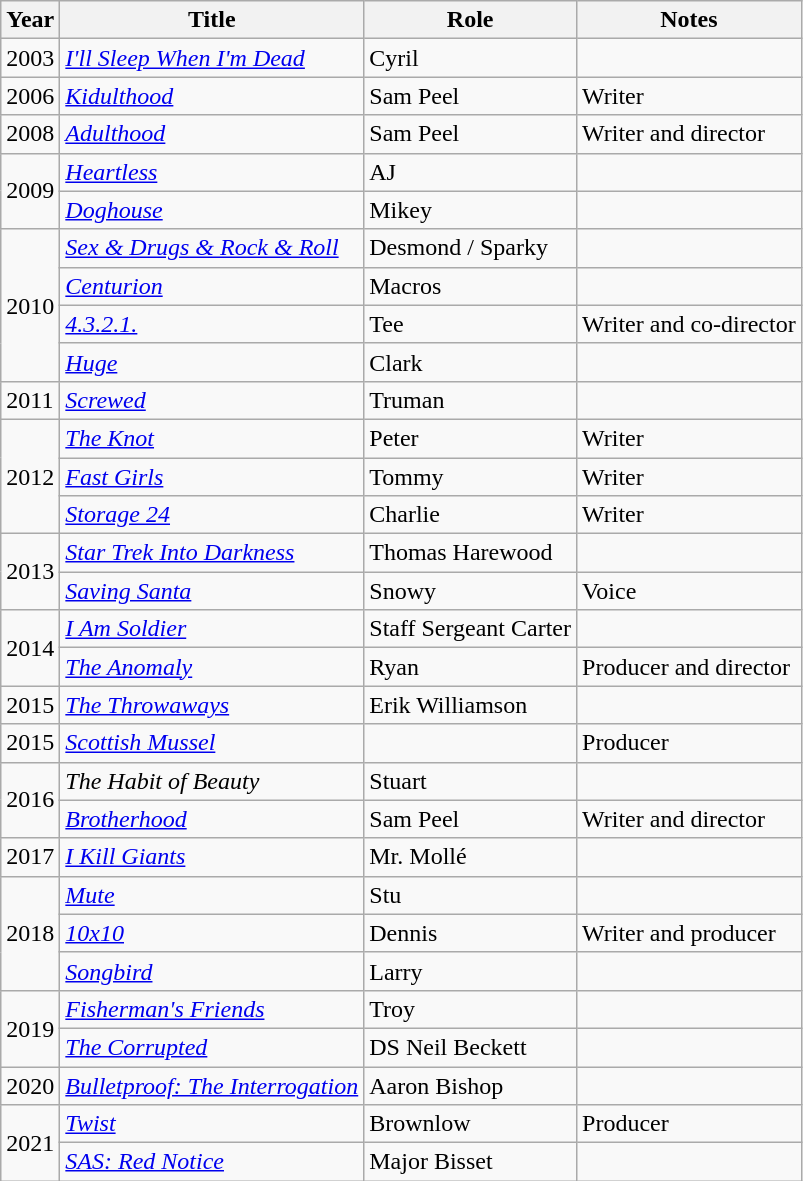<table class = "wikitable sortable">
<tr>
<th>Year</th>
<th>Title</th>
<th>Role</th>
<th class = "unsortable">Notes</th>
</tr>
<tr>
<td>2003</td>
<td><em><a href='#'>I'll Sleep When I'm Dead</a></em></td>
<td>Cyril</td>
<td></td>
</tr>
<tr>
<td>2006</td>
<td><em><a href='#'>Kidulthood</a></em></td>
<td>Sam Peel</td>
<td>Writer</td>
</tr>
<tr>
<td>2008</td>
<td><em><a href='#'>Adulthood</a></em></td>
<td>Sam Peel</td>
<td>Writer and director</td>
</tr>
<tr>
<td rowspan=2>2009</td>
<td><em><a href='#'>Heartless</a></em></td>
<td>AJ</td>
<td></td>
</tr>
<tr>
<td><em><a href='#'>Doghouse</a></em></td>
<td>Mikey</td>
<td></td>
</tr>
<tr>
<td rowspan=4>2010</td>
<td><em><a href='#'>Sex & Drugs & Rock & Roll</a></em></td>
<td>Desmond / Sparky</td>
<td></td>
</tr>
<tr>
<td><em><a href='#'>Centurion</a></em></td>
<td>Macros</td>
<td></td>
</tr>
<tr>
<td><em><a href='#'>4.3.2.1.</a></em></td>
<td>Tee</td>
<td>Writer and co-director</td>
</tr>
<tr>
<td><em><a href='#'>Huge</a></em></td>
<td>Clark</td>
<td></td>
</tr>
<tr>
<td>2011</td>
<td><em><a href='#'>Screwed</a></em></td>
<td>Truman</td>
<td></td>
</tr>
<tr>
<td rowspan=3>2012</td>
<td><em><a href='#'> The Knot</a></em></td>
<td>Peter</td>
<td>Writer</td>
</tr>
<tr>
<td><em><a href='#'>Fast Girls</a></em></td>
<td>Tommy</td>
<td>Writer</td>
</tr>
<tr>
<td><em><a href='#'>Storage 24</a></em></td>
<td>Charlie</td>
<td>Writer</td>
</tr>
<tr>
<td rowspan=2>2013</td>
<td><em><a href='#'>Star Trek Into Darkness</a></em></td>
<td>Thomas Harewood</td>
<td></td>
</tr>
<tr>
<td><em><a href='#'>Saving Santa</a></em></td>
<td>Snowy</td>
<td>Voice</td>
</tr>
<tr>
<td rowspan=2>2014</td>
<td><em><a href='#'>I Am Soldier</a></em></td>
<td>Staff Sergeant Carter</td>
<td></td>
</tr>
<tr>
<td><em><a href='#'>The Anomaly</a></em></td>
<td>Ryan</td>
<td>Producer and director</td>
</tr>
<tr>
<td>2015</td>
<td><em><a href='#'>The Throwaways</a></em></td>
<td>Erik Williamson</td>
<td></td>
</tr>
<tr>
<td>2015</td>
<td><em><a href='#'>Scottish Mussel</a></em></td>
<td></td>
<td>Producer</td>
</tr>
<tr>
<td rowspan=2>2016</td>
<td><em>The Habit of Beauty</em></td>
<td>Stuart</td>
<td></td>
</tr>
<tr>
<td><em><a href='#'>Brotherhood</a></em></td>
<td>Sam Peel</td>
<td>Writer and director</td>
</tr>
<tr>
<td>2017</td>
<td><em><a href='#'>I Kill Giants</a></em></td>
<td>Mr. Mollé</td>
<td></td>
</tr>
<tr>
<td rowspan=3>2018</td>
<td><em><a href='#'>Mute</a></em></td>
<td>Stu</td>
<td></td>
</tr>
<tr>
<td><em><a href='#'>10x10</a></em></td>
<td>Dennis</td>
<td>Writer and producer</td>
</tr>
<tr>
<td><em><a href='#'>Songbird</a></em></td>
<td>Larry</td>
<td></td>
</tr>
<tr>
<td rowspan=2>2019</td>
<td><em><a href='#'>Fisherman's Friends</a></em></td>
<td>Troy</td>
<td></td>
</tr>
<tr>
<td><em><a href='#'>The Corrupted</a></em></td>
<td>DS Neil Beckett</td>
<td></td>
</tr>
<tr>
<td>2020</td>
<td><em><a href='#'>Bulletproof: The Interrogation</a></em></td>
<td>Aaron Bishop</td>
<td></td>
</tr>
<tr>
<td rowspan=2>2021</td>
<td><em><a href='#'>Twist</a></em></td>
<td>Brownlow</td>
<td>Producer</td>
</tr>
<tr>
<td><em><a href='#'>SAS: Red Notice</a></em></td>
<td>Major Bisset</td>
<td></td>
</tr>
</table>
